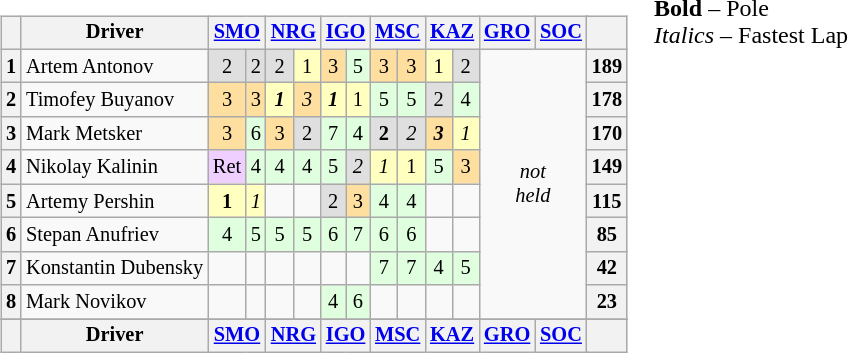<table>
<tr>
<td valign="top"><br><table align=left class="wikitable" style="font-size: 85%; text-align: center">
<tr valign="top">
<th valign="middle"></th>
<th valign="middle">Driver</th>
<th colspan=2><a href='#'>SMO</a></th>
<th colspan=2><a href='#'>NRG</a></th>
<th colspan=2><a href='#'>IGO</a></th>
<th colspan=2><a href='#'>MSC</a></th>
<th colspan=2><a href='#'>KAZ</a></th>
<th colspan=2><a href='#'>GRO</a></th>
<th colspan=2><a href='#'>SOC</a></th>
<th valign="middle"></th>
</tr>
<tr>
<th>1</th>
<td align="left">Artem Antonov</td>
<td style="background:#dfdfdf;">2</td>
<td style="background:#dfdfdf;">2</td>
<td style="background:#dfdfdf;">2</td>
<td style="background:#ffffbf;">1</td>
<td style="background:#ffdf9f;">3</td>
<td style="background:#dfffdf;">5</td>
<td style="background:#ffdf9f;">3</td>
<td style="background:#ffdf9f;">3</td>
<td style="background:#ffffbf;">1</td>
<td style="background:#dfdfdf;">2</td>
<td rowspan="8" colspan="4"><em>not<br>held</em></td>
<th>189</th>
</tr>
<tr>
<th>2</th>
<td align="left">Timofey Buyanov</td>
<td style="background:#ffdf9f;">3</td>
<td style="background:#ffdf9f;">3</td>
<td style="background:#ffffbf;"><strong><em>1</em></strong></td>
<td style="background:#ffdf9f;"><em>3</em></td>
<td style="background:#ffffbf;"><strong><em>1</em></strong></td>
<td style="background:#ffffbf;">1</td>
<td style="background:#dfffdf;">5</td>
<td style="background:#dfffdf;">5</td>
<td style="background:#dfdfdf;">2</td>
<td style="background:#dfffdf;">4</td>
<th>178</th>
</tr>
<tr>
<th>3</th>
<td align="left">Mark Metsker</td>
<td style="background:#ffdf9f;">3</td>
<td style="background:#dfffdf;">6</td>
<td style="background:#ffdf9f;">3</td>
<td style="background:#dfdfdf;">2</td>
<td style="background:#dfffdf;">7</td>
<td style="background:#dfffdf;">4</td>
<td style="background:#dfdfdf;"><strong>2</strong></td>
<td style="background:#dfdfdf;"><em>2</em></td>
<td style="background:#ffdf9f;"><strong><em>3</em></strong></td>
<td style="background:#ffffbf;"><em>1</em></td>
<th>170</th>
</tr>
<tr>
<th>4</th>
<td align="left">Nikolay Kalinin</td>
<td style="background:#efcfff;">Ret</td>
<td style="background:#dfffdf;">4</td>
<td style="background:#dfffdf;">4</td>
<td style="background:#dfffdf;">4</td>
<td style="background:#dfffdf;">5</td>
<td style="background:#dfdfdf;"><em>2</em></td>
<td style="background:#ffffbf;"><em>1</em></td>
<td style="background:#ffffbf;">1</td>
<td style="background:#dfffdf;">5</td>
<td style="background:#ffdf9f;">3</td>
<th>149</th>
</tr>
<tr>
<th>5</th>
<td align="left">Artemy Pershin</td>
<td style="background:#ffffbf;"><strong>1</strong></td>
<td style="background:#ffffbf;"><em>1</em></td>
<td></td>
<td></td>
<td style="background:#dfdfdf;">2</td>
<td style="background:#ffdf9f;">3</td>
<td style="background:#dfffdf;">4</td>
<td style="background:#dfffdf;">4</td>
<td></td>
<td></td>
<th>115</th>
</tr>
<tr>
<th>6</th>
<td align="left">Stepan Anufriev</td>
<td style="background:#dfffdf;">4</td>
<td style="background:#dfffdf;">5</td>
<td style="background:#dfffdf;">5</td>
<td style="background:#dfffdf;">5</td>
<td style="background:#dfffdf;">6</td>
<td style="background:#dfffdf;">7</td>
<td style="background:#dfffdf;">6</td>
<td style="background:#dfffdf;">6</td>
<td></td>
<td></td>
<th>85</th>
</tr>
<tr>
<th>7</th>
<td align="left">Konstantin Dubensky</td>
<td></td>
<td></td>
<td></td>
<td></td>
<td></td>
<td></td>
<td style="background:#dfffdf;">7</td>
<td style="background:#dfffdf;">7</td>
<td style="background:#dfffdf;">4</td>
<td style="background:#dfffdf;">5</td>
<th>42</th>
</tr>
<tr>
<th>8</th>
<td align="left">Mark Novikov</td>
<td></td>
<td></td>
<td></td>
<td></td>
<td style="background:#dfffdf;">4</td>
<td style="background:#dfffdf;">6</td>
<td></td>
<td></td>
<td></td>
<td></td>
<th>23</th>
</tr>
<tr>
</tr>
<tr valign="top">
<th valign="middle"></th>
<th valign="middle">Driver</th>
<th colspan=2><a href='#'>SMO</a></th>
<th colspan=2><a href='#'>NRG</a></th>
<th colspan=2><a href='#'>IGO</a></th>
<th colspan=2><a href='#'>MSC</a></th>
<th colspan=2><a href='#'>KAZ</a></th>
<th colspan=2><a href='#'>GRO</a></th>
<th colspan=2><a href='#'>SOC</a></th>
<th valign="middle"></th>
</tr>
</table>
</td>
<td valign="top"><br>
<span><strong>Bold</strong> – Pole<br>
<em>Italics</em> – Fastest Lap</span></td>
</tr>
</table>
